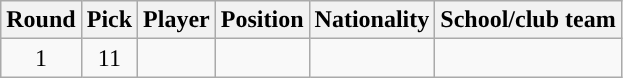<table class="wikitable sortable sortable" style="text-align: center">
<tr>
<th>Round</th>
<th>Pick</th>
<th>Player</th>
<th>Position</th>
<th>Nationality</th>
<th>School/club team</th>
</tr>
<tr style="text-align: center">
<td>1</td>
<td>11</td>
<td></td>
<td></td>
<td></td>
<td></td>
</tr>
</table>
